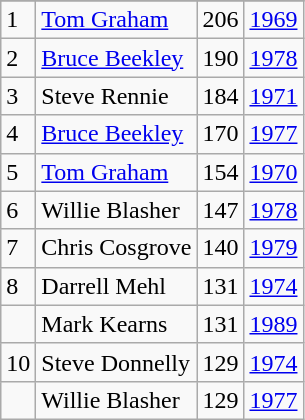<table class="wikitable">
<tr>
</tr>
<tr>
<td>1</td>
<td><a href='#'>Tom Graham</a></td>
<td>206</td>
<td><a href='#'>1969</a></td>
</tr>
<tr>
<td>2</td>
<td><a href='#'>Bruce Beekley</a></td>
<td>190</td>
<td><a href='#'>1978</a></td>
</tr>
<tr>
<td>3</td>
<td>Steve Rennie</td>
<td>184</td>
<td><a href='#'>1971</a></td>
</tr>
<tr>
<td>4</td>
<td><a href='#'>Bruce Beekley</a></td>
<td>170</td>
<td><a href='#'>1977</a></td>
</tr>
<tr>
<td>5</td>
<td><a href='#'>Tom Graham</a></td>
<td>154</td>
<td><a href='#'>1970</a></td>
</tr>
<tr>
<td>6</td>
<td>Willie Blasher</td>
<td>147</td>
<td><a href='#'>1978</a></td>
</tr>
<tr>
<td>7</td>
<td>Chris Cosgrove</td>
<td>140</td>
<td><a href='#'>1979</a></td>
</tr>
<tr>
<td>8</td>
<td>Darrell Mehl</td>
<td>131</td>
<td><a href='#'>1974</a></td>
</tr>
<tr>
<td></td>
<td>Mark Kearns</td>
<td>131</td>
<td><a href='#'>1989</a></td>
</tr>
<tr>
<td>10</td>
<td>Steve Donnelly</td>
<td>129</td>
<td><a href='#'>1974</a></td>
</tr>
<tr>
<td></td>
<td>Willie Blasher</td>
<td>129</td>
<td><a href='#'>1977</a></td>
</tr>
</table>
